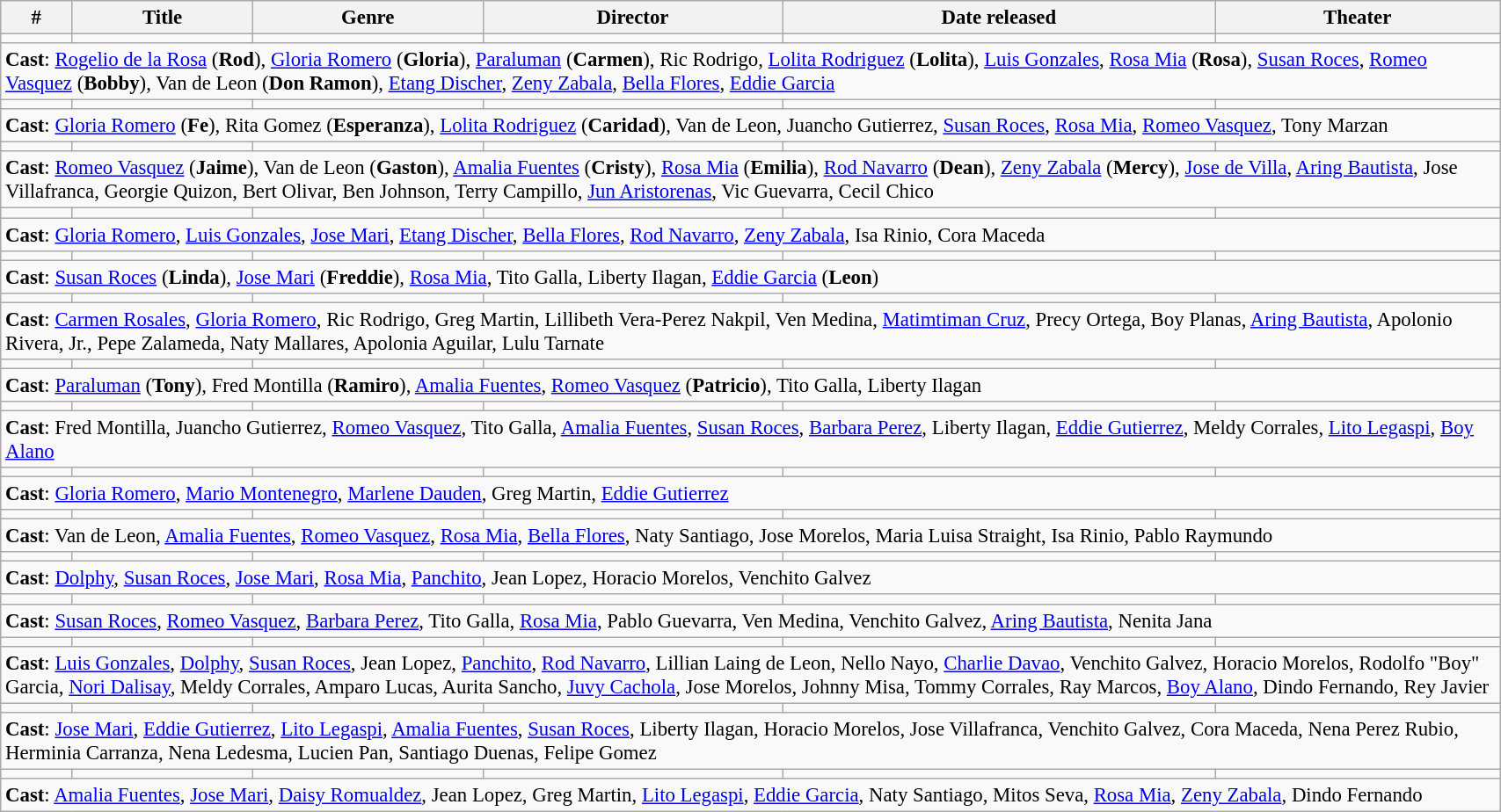<table class="wikitable"  style="width: 90%; font-size: 95%;">
<tr>
<th>#</th>
<th>Title</th>
<th>Genre</th>
<th>Director</th>
<th>Date released</th>
<th>Theater</th>
</tr>
<tr>
<td></td>
<td></td>
<td></td>
<td></td>
<td></td>
<td></td>
</tr>
<tr>
<td colspan="6"><strong>Cast</strong>: <a href='#'>Rogelio de la Rosa</a> (<strong>Rod</strong>), <a href='#'>Gloria Romero</a> (<strong>Gloria</strong>), <a href='#'>Paraluman</a> (<strong>Carmen</strong>), Ric Rodrigo, <a href='#'>Lolita Rodriguez</a> (<strong>Lolita</strong>), <a href='#'>Luis Gonzales</a>, <a href='#'>Rosa Mia</a> (<strong>Rosa</strong>), <a href='#'>Susan Roces</a>, <a href='#'>Romeo Vasquez</a> (<strong>Bobby</strong>), Van de Leon (<strong>Don Ramon</strong>), <a href='#'>Etang Discher</a>, <a href='#'>Zeny Zabala</a>, <a href='#'>Bella Flores</a>, <a href='#'>Eddie Garcia</a></td>
</tr>
<tr>
<td></td>
<td></td>
<td></td>
<td></td>
<td></td>
<td></td>
</tr>
<tr>
<td colspan="6"><strong>Cast</strong>: <a href='#'>Gloria Romero</a> (<strong>Fe</strong>), Rita Gomez (<strong>Esperanza</strong>), <a href='#'>Lolita Rodriguez</a> (<strong>Caridad</strong>), Van de Leon, Juancho Gutierrez, <a href='#'>Susan Roces</a>, <a href='#'>Rosa Mia</a>, <a href='#'>Romeo Vasquez</a>, Tony Marzan</td>
</tr>
<tr>
<td></td>
<td></td>
<td></td>
<td></td>
<td></td>
<td></td>
</tr>
<tr>
<td colspan="6"><strong>Cast</strong>: <a href='#'>Romeo Vasquez</a> (<strong>Jaime</strong>), Van de Leon (<strong>Gaston</strong>), <a href='#'>Amalia Fuentes</a> (<strong>Cristy</strong>), <a href='#'>Rosa Mia</a> (<strong>Emilia</strong>), <a href='#'>Rod Navarro</a> (<strong>Dean</strong>), <a href='#'>Zeny Zabala</a> (<strong>Mercy</strong>), <a href='#'>Jose de Villa</a>, <a href='#'>Aring Bautista</a>, Jose Villafranca, Georgie Quizon, Bert Olivar, Ben Johnson, Terry Campillo, <a href='#'>Jun Aristorenas</a>, Vic Guevarra, Cecil Chico</td>
</tr>
<tr>
<td></td>
<td></td>
<td></td>
<td></td>
<td></td>
<td></td>
</tr>
<tr>
<td colspan="6"><strong>Cast</strong>: <a href='#'>Gloria Romero</a>, <a href='#'>Luis Gonzales</a>, <a href='#'>Jose Mari</a>, <a href='#'>Etang Discher</a>, <a href='#'>Bella Flores</a>, <a href='#'>Rod Navarro</a>, <a href='#'>Zeny Zabala</a>, Isa Rinio, Cora Maceda</td>
</tr>
<tr>
<td></td>
<td></td>
<td></td>
<td></td>
<td></td>
<td></td>
</tr>
<tr>
<td colspan="6"><strong>Cast</strong>: <a href='#'>Susan Roces</a> (<strong>Linda</strong>), <a href='#'>Jose Mari</a> (<strong>Freddie</strong>), <a href='#'>Rosa Mia</a>, Tito Galla, Liberty Ilagan, <a href='#'>Eddie Garcia</a> (<strong>Leon</strong>)</td>
</tr>
<tr>
<td></td>
<td></td>
<td></td>
<td></td>
<td></td>
<td></td>
</tr>
<tr>
<td colspan="6"><strong>Cast</strong>: <a href='#'>Carmen Rosales</a>, <a href='#'>Gloria Romero</a>, Ric Rodrigo, Greg Martin, Lillibeth Vera-Perez Nakpil, Ven Medina, <a href='#'>Matimtiman Cruz</a>, Precy Ortega, Boy Planas, <a href='#'>Aring Bautista</a>, Apolonio Rivera, Jr., Pepe Zalameda, Naty Mallares, Apolonia Aguilar, Lulu Tarnate</td>
</tr>
<tr>
<td></td>
<td></td>
<td></td>
<td></td>
<td></td>
<td></td>
</tr>
<tr>
<td colspan="6"><strong>Cast</strong>: <a href='#'>Paraluman</a> (<strong>Tony</strong>), Fred Montilla (<strong>Ramiro</strong>), <a href='#'>Amalia Fuentes</a>, <a href='#'>Romeo Vasquez</a> (<strong>Patricio</strong>), Tito Galla, Liberty Ilagan</td>
</tr>
<tr>
<td></td>
<td></td>
<td></td>
<td></td>
<td></td>
<td></td>
</tr>
<tr>
<td colspan="6"><strong>Cast</strong>: Fred Montilla, Juancho Gutierrez, <a href='#'>Romeo Vasquez</a>, Tito Galla, <a href='#'>Amalia Fuentes</a>, <a href='#'>Susan Roces</a>, <a href='#'>Barbara Perez</a>, Liberty Ilagan, <a href='#'>Eddie Gutierrez</a>, Meldy Corrales, <a href='#'>Lito Legaspi</a>, <a href='#'>Boy Alano</a></td>
</tr>
<tr>
<td></td>
<td></td>
<td></td>
<td></td>
<td></td>
<td></td>
</tr>
<tr>
<td colspan="6"><strong>Cast</strong>: <a href='#'>Gloria Romero</a>, <a href='#'>Mario Montenegro</a>, <a href='#'>Marlene Dauden</a>, Greg Martin, <a href='#'>Eddie Gutierrez</a></td>
</tr>
<tr>
<td></td>
<td></td>
<td></td>
<td></td>
<td></td>
<td></td>
</tr>
<tr>
<td colspan="6"><strong>Cast</strong>: Van de Leon, <a href='#'>Amalia Fuentes</a>, <a href='#'>Romeo Vasquez</a>, <a href='#'>Rosa Mia</a>, <a href='#'>Bella Flores</a>, Naty Santiago, Jose Morelos, Maria Luisa Straight, Isa Rinio, Pablo Raymundo</td>
</tr>
<tr>
<td></td>
<td></td>
<td></td>
<td></td>
<td></td>
<td></td>
</tr>
<tr>
<td colspan="6"><strong>Cast</strong>: <a href='#'>Dolphy</a>, <a href='#'>Susan Roces</a>, <a href='#'>Jose Mari</a>, <a href='#'>Rosa Mia</a>, <a href='#'>Panchito</a>, Jean Lopez, Horacio Morelos, Venchito Galvez</td>
</tr>
<tr>
<td></td>
<td></td>
<td></td>
<td></td>
<td></td>
<td></td>
</tr>
<tr>
<td colspan="6"><strong>Cast</strong>: <a href='#'>Susan Roces</a>, <a href='#'>Romeo Vasquez</a>, <a href='#'>Barbara Perez</a>, Tito Galla, <a href='#'>Rosa Mia</a>, Pablo Guevarra, Ven Medina, Venchito Galvez, <a href='#'>Aring Bautista</a>, Nenita Jana</td>
</tr>
<tr>
<td></td>
<td></td>
<td></td>
<td></td>
<td></td>
<td></td>
</tr>
<tr>
<td colspan="6"><strong>Cast</strong>: <a href='#'>Luis Gonzales</a>, <a href='#'>Dolphy</a>, <a href='#'>Susan Roces</a>, Jean Lopez, <a href='#'>Panchito</a>, <a href='#'>Rod Navarro</a>, Lillian Laing de Leon, Nello Nayo, <a href='#'>Charlie Davao</a>, Venchito Galvez, Horacio Morelos, Rodolfo "Boy" Garcia, <a href='#'>Nori Dalisay</a>, Meldy Corrales, Amparo Lucas, Aurita Sancho, <a href='#'>Juvy Cachola</a>, Jose Morelos, Johnny Misa, Tommy Corrales, Ray Marcos, <a href='#'>Boy Alano</a>, Dindo Fernando, Rey Javier</td>
</tr>
<tr>
<td></td>
<td></td>
<td></td>
<td></td>
<td></td>
<td></td>
</tr>
<tr>
<td colspan="6"><strong>Cast</strong>: <a href='#'>Jose Mari</a>, <a href='#'>Eddie Gutierrez</a>, <a href='#'>Lito Legaspi</a>, <a href='#'>Amalia Fuentes</a>, <a href='#'>Susan Roces</a>, Liberty Ilagan, Horacio Morelos, Jose Villafranca, Venchito Galvez, Cora Maceda, Nena Perez Rubio, Herminia Carranza, Nena Ledesma, Lucien Pan, Santiago Duenas, Felipe Gomez</td>
</tr>
<tr>
<td></td>
<td></td>
<td></td>
<td></td>
<td></td>
<td></td>
</tr>
<tr>
<td colspan="6"><strong>Cast</strong>: <a href='#'>Amalia Fuentes</a>, <a href='#'>Jose Mari</a>, <a href='#'>Daisy Romualdez</a>, Jean Lopez, Greg Martin, <a href='#'>Lito Legaspi</a>, <a href='#'>Eddie Garcia</a>, Naty Santiago, Mitos Seva, <a href='#'>Rosa Mia</a>, <a href='#'>Zeny Zabala</a>, Dindo Fernando</td>
</tr>
</table>
